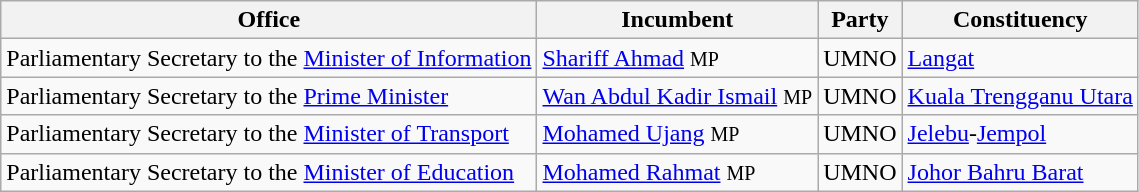<table class="sortable wikitable">
<tr>
<th>Office</th>
<th>Incumbent</th>
<th>Party</th>
<th>Constituency</th>
</tr>
<tr>
<td>Parliamentary Secretary to the <a href='#'>Minister of Information</a></td>
<td><a href='#'>Shariff Ahmad</a> <small>MP</small></td>
<td>UMNO</td>
<td><a href='#'>Langat</a></td>
</tr>
<tr>
<td>Parliamentary Secretary to the <a href='#'>Prime Minister</a></td>
<td><a href='#'>Wan Abdul Kadir Ismail</a> <small>MP</small></td>
<td>UMNO</td>
<td><a href='#'>Kuala Trengganu Utara</a></td>
</tr>
<tr>
<td>Parliamentary Secretary to the <a href='#'>Minister of Transport</a></td>
<td><a href='#'>Mohamed Ujang</a> <small>MP</small></td>
<td>UMNO</td>
<td><a href='#'>Jelebu</a>-<a href='#'>Jempol</a></td>
</tr>
<tr>
<td>Parliamentary Secretary to the <a href='#'>Minister of Education</a></td>
<td><a href='#'>Mohamed Rahmat</a> <small>MP</small></td>
<td>UMNO</td>
<td><a href='#'>Johor Bahru Barat</a></td>
</tr>
</table>
